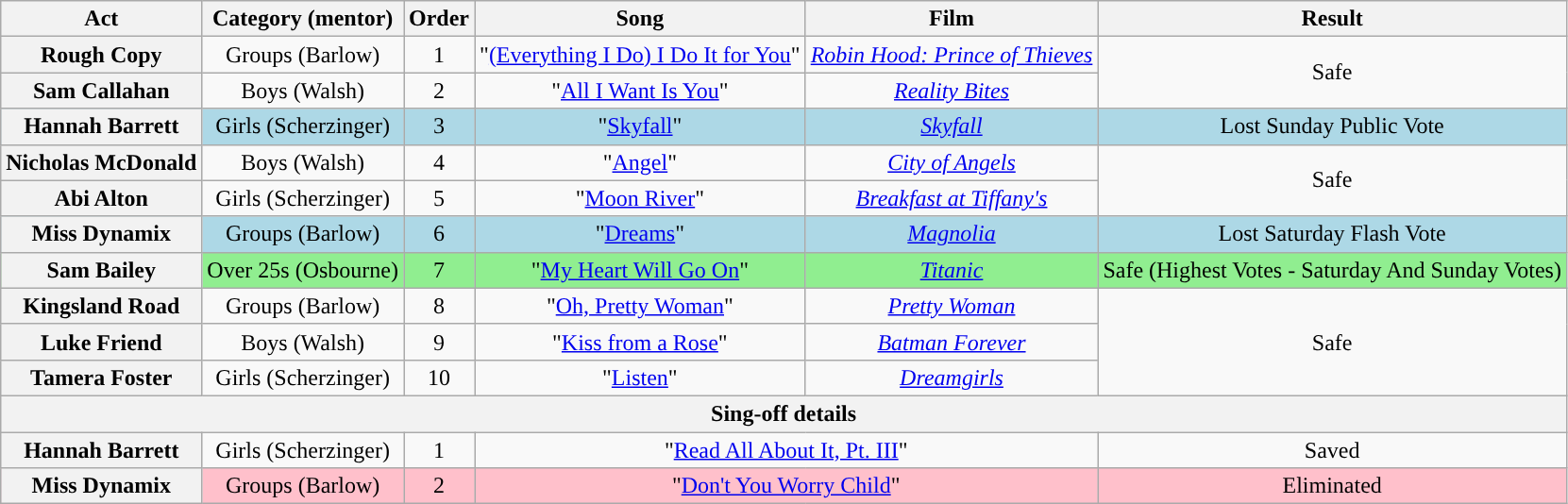<table class="wikitable plainrowheaders" style="text-align:center;">
<tr>
<th scope="col">Act</th>
<th scope="col">Category (mentor)</th>
<th scope="col">Order</th>
<th scope="col">Song</th>
<th scope="col">Film</th>
<th scope="col">Result</th>
</tr>
<tr>
<th scope="row">Rough Copy</th>
<td>Groups (Barlow)</td>
<td>1</td>
<td>"<a href='#'>(Everything I Do) I Do It for You</a>"</td>
<td><em><a href='#'>Robin Hood: Prince of Thieves</a></em></td>
<td rowspan=2>Safe</td>
</tr>
<tr>
<th scope="row">Sam Callahan</th>
<td>Boys (Walsh)</td>
<td>2</td>
<td>"<a href='#'>All I Want Is You</a>"</td>
<td><em><a href='#'>Reality Bites</a></em></td>
</tr>
<tr style="background:lightblue;">
<th scope="row">Hannah Barrett</th>
<td>Girls (Scherzinger)</td>
<td>3</td>
<td>"<a href='#'>Skyfall</a>"</td>
<td><em><a href='#'>Skyfall</a></em></td>
<td>Lost Sunday Public Vote</td>
</tr>
<tr>
<th scope="row">Nicholas McDonald</th>
<td>Boys (Walsh)</td>
<td>4</td>
<td>"<a href='#'>Angel</a>"</td>
<td><em><a href='#'>City of Angels</a></em></td>
<td rowspan=2>Safe</td>
</tr>
<tr>
<th scope="row">Abi Alton</th>
<td>Girls (Scherzinger)</td>
<td>5</td>
<td>"<a href='#'>Moon River</a>"</td>
<td><em><a href='#'>Breakfast at Tiffany's</a></em></td>
</tr>
<tr style="background:lightblue;">
<th scope="row">Miss Dynamix</th>
<td>Groups (Barlow)</td>
<td>6</td>
<td>"<a href='#'>Dreams</a>"</td>
<td><em><a href='#'>Magnolia</a></em></td>
<td>Lost Saturday Flash Vote</td>
</tr>
<tr style="background:lightgreen;">
<th scope="row">Sam Bailey</th>
<td>Over 25s (Osbourne)</td>
<td>7</td>
<td>"<a href='#'>My Heart Will Go On</a>"</td>
<td><em><a href='#'>Titanic</a></em></td>
<td>Safe (Highest Votes - Saturday And Sunday Votes)</td>
</tr>
<tr>
<th scope="row">Kingsland Road</th>
<td>Groups (Barlow)</td>
<td>8</td>
<td>"<a href='#'>Oh, Pretty Woman</a>"</td>
<td><em><a href='#'>Pretty Woman</a></em></td>
<td rowspan=3>Safe</td>
</tr>
<tr>
<th scope="row">Luke Friend</th>
<td>Boys (Walsh)</td>
<td>9</td>
<td>"<a href='#'>Kiss from a Rose</a>"</td>
<td><em><a href='#'>Batman Forever</a></em></td>
</tr>
<tr>
<th scope="row">Tamera Foster</th>
<td>Girls (Scherzinger)</td>
<td>10</td>
<td>"<a href='#'>Listen</a>"</td>
<td><em><a href='#'>Dreamgirls</a></em></td>
</tr>
<tr>
<th colspan="6">Sing-off details</th>
</tr>
<tr>
<th scope="row">Hannah Barrett</th>
<td>Girls (Scherzinger)</td>
<td>1</td>
<td colspan="2">"<a href='#'>Read All About It, Pt. III</a>"</td>
<td>Saved</td>
</tr>
<tr style="background:pink;">
<th scope="row">Miss Dynamix</th>
<td>Groups (Barlow)</td>
<td>2</td>
<td colspan="2">"<a href='#'>Don't You Worry Child</a>"</td>
<td>Eliminated</td>
</tr>
</table>
